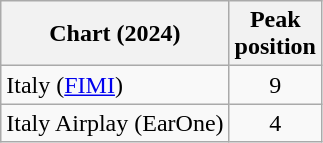<table class="wikitable sortable plainrowheaders">
<tr>
<th>Chart (2024)</th>
<th>Peak<br>position</th>
</tr>
<tr>
<td>Italy (<a href='#'>FIMI</a>)</td>
<td align="center">9</td>
</tr>
<tr>
<td>Italy Airplay (EarOne)</td>
<td align="center">4</td>
</tr>
</table>
